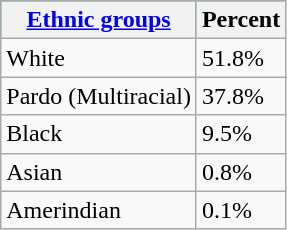<table class="wikitable">
<tr style="background:#009966;" colspan="2">
<th><a href='#'><span>Ethnic groups</span></a></th>
<th><span>Percent</span></th>
</tr>
<tr>
<td>White</td>
<td>51.8%</td>
</tr>
<tr>
<td>Pardo (Multiracial)</td>
<td>37.8%</td>
</tr>
<tr>
<td>Black</td>
<td>9.5%</td>
</tr>
<tr>
<td>Asian</td>
<td>0.8%</td>
</tr>
<tr>
<td>Amerindian</td>
<td>0.1%</td>
</tr>
</table>
